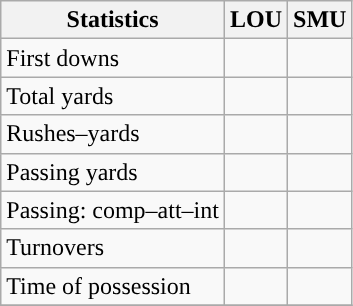<table class="wikitable" style="float: left;">
<tr>
<th>Statistics</th>
<th>LOU</th>
<th>SMU</th>
</tr>
<tr>
<td>First downs</td>
<td></td>
<td></td>
</tr>
<tr>
<td>Total yards</td>
<td></td>
<td></td>
</tr>
<tr>
<td>Rushes–yards</td>
<td></td>
<td></td>
</tr>
<tr>
<td>Passing yards</td>
<td></td>
<td></td>
</tr>
<tr>
<td>Passing: comp–att–int</td>
<td></td>
<td></td>
</tr>
<tr>
<td>Turnovers</td>
<td></td>
<td></td>
</tr>
<tr>
<td>Time of possession</td>
<td></td>
<td></td>
</tr>
<tr>
</tr>
</table>
